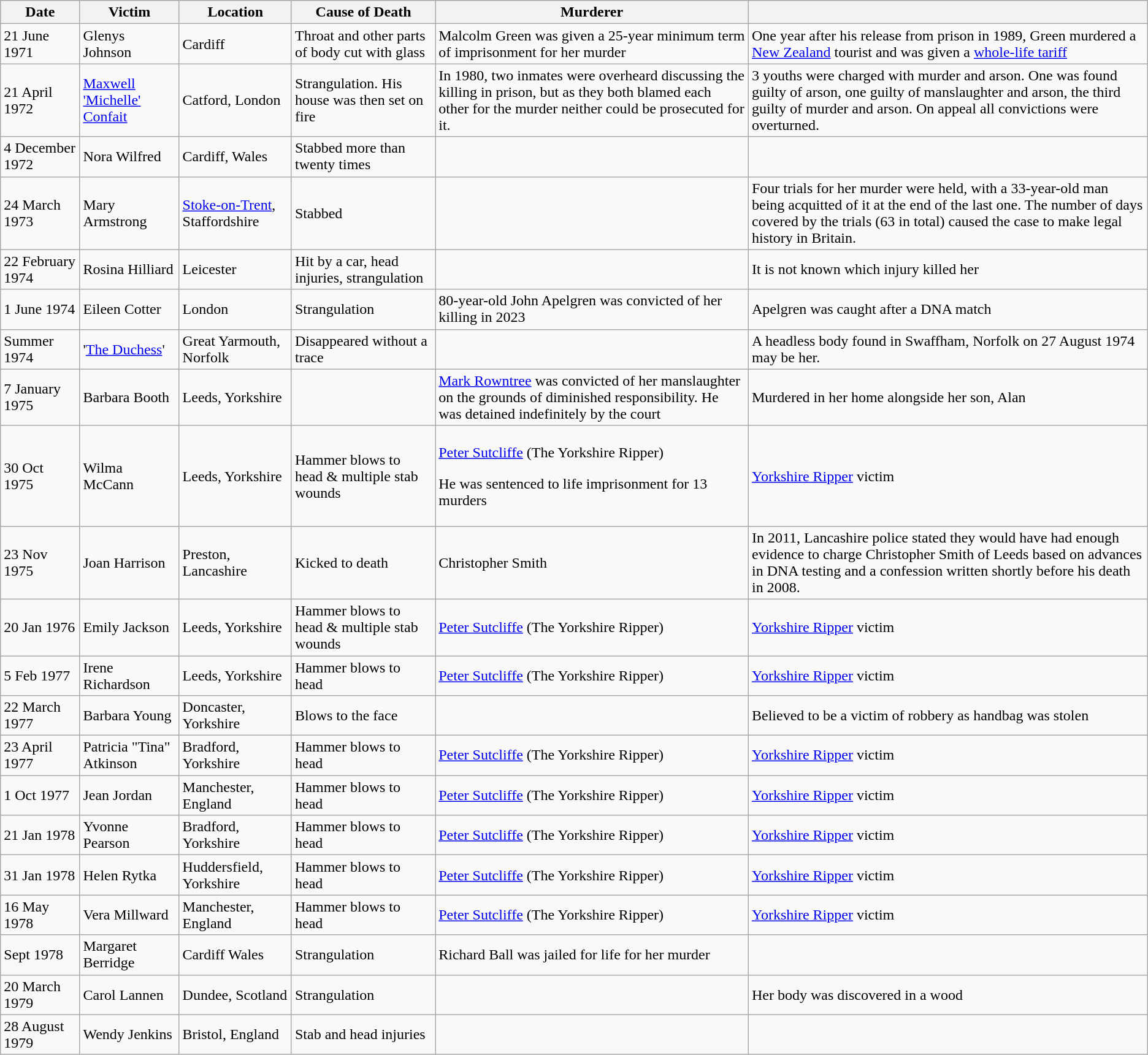<table class="wikitable">
<tr>
<th>Date</th>
<th>Victim</th>
<th>Location</th>
<th>Cause of Death</th>
<th>Murderer</th>
<th></th>
</tr>
<tr>
<td>21 June 1971</td>
<td>Glenys Johnson</td>
<td>Cardiff</td>
<td>Throat and other parts of body cut with glass</td>
<td>Malcolm Green was given a 25-year minimum term of imprisonment for her murder</td>
<td>One year after his release from prison in 1989, Green murdered a <a href='#'>New Zealand</a> tourist and was given a <a href='#'>whole-life tariff</a></td>
</tr>
<tr>
<td>21 April 1972</td>
<td><a href='#'>Maxwell 'Michelle' Confait</a></td>
<td>Catford, London</td>
<td>Strangulation. His house was then set on fire</td>
<td>In 1980, two inmates were overheard discussing the killing in prison, but as they both blamed each other for the murder neither could be prosecuted for it.</td>
<td>3 youths were charged with murder and arson. One was found guilty of arson, one guilty of manslaughter and arson, the third guilty of murder and arson. On appeal all convictions were overturned.</td>
</tr>
<tr>
<td>4 December 1972</td>
<td>Nora Wilfred</td>
<td>Cardiff, Wales</td>
<td>Stabbed more than twenty times</td>
<td></td>
<td></td>
</tr>
<tr>
<td>24 March 1973</td>
<td>Mary Armstrong</td>
<td><a href='#'>Stoke-on-Trent</a>, Staffordshire</td>
<td>Stabbed</td>
<td></td>
<td>Four trials for her murder were held, with a 33-year-old man being acquitted of it at the end of the last one. The number of days covered by the trials (63 in total) caused the case to make legal history in Britain.</td>
</tr>
<tr>
<td>22 February 1974</td>
<td>Rosina Hilliard</td>
<td>Leicester</td>
<td>Hit by a car, head injuries, strangulation</td>
<td></td>
<td>It is not known which injury killed her</td>
</tr>
<tr>
<td>1 June 1974</td>
<td>Eileen Cotter</td>
<td>London</td>
<td>Strangulation</td>
<td>80-year-old John Apelgren was convicted of her killing in 2023</td>
<td>Apelgren was caught after a DNA match</td>
</tr>
<tr>
<td>Summer 1974</td>
<td>'<a href='#'>The Duchess</a>'</td>
<td>Great Yarmouth, Norfolk</td>
<td>Disappeared without a trace</td>
<td></td>
<td>A headless body found in Swaffham, Norfolk on 27 August 1974 may be her.</td>
</tr>
<tr>
<td>7 January 1975</td>
<td>Barbara Booth</td>
<td>Leeds, Yorkshire</td>
<td></td>
<td><a href='#'>Mark Rowntree</a> was convicted of her manslaughter on the grounds of diminished responsibility. He was detained indefinitely by the court</td>
<td>Murdered in her home alongside her son, Alan</td>
</tr>
<tr>
<td>30 Oct 1975</td>
<td>Wilma McCann</td>
<td>Leeds, Yorkshire</td>
<td>Hammer blows to head & multiple stab wounds</td>
<td><p><a href='#'>Peter Sutcliffe</a> (The Yorkshire Ripper)</p><p>He was sentenced to life imprisonment for 13 murders</p></td>
<td><a href='#'>Yorkshire Ripper</a> victim</td>
</tr>
<tr>
<td>23 Nov 1975</td>
<td>Joan Harrison</td>
<td>Preston, Lancashire</td>
<td>Kicked to death</td>
<td>Christopher Smith</td>
<td>In 2011, Lancashire police stated they would have had enough evidence to charge Christopher Smith of Leeds based on advances in DNA testing and a confession written shortly before his death in 2008.</td>
</tr>
<tr>
<td>20 Jan 1976</td>
<td>Emily Jackson</td>
<td>Leeds, Yorkshire</td>
<td>Hammer blows to head & multiple stab wounds</td>
<td><a href='#'>Peter Sutcliffe</a> (The Yorkshire Ripper)</td>
<td><a href='#'>Yorkshire Ripper</a> victim</td>
</tr>
<tr>
<td>5 Feb 1977</td>
<td>Irene Richardson</td>
<td>Leeds, Yorkshire</td>
<td>Hammer blows to head</td>
<td><a href='#'>Peter Sutcliffe</a> (The Yorkshire Ripper)</td>
<td><a href='#'>Yorkshire Ripper</a> victim</td>
</tr>
<tr>
<td>22 March 1977</td>
<td>Barbara Young</td>
<td>Doncaster, Yorkshire</td>
<td>Blows to the face</td>
<td></td>
<td>Believed to be a victim of robbery as handbag was stolen</td>
</tr>
<tr>
<td>23 April 1977</td>
<td>Patricia "Tina" Atkinson</td>
<td>Bradford, Yorkshire</td>
<td>Hammer blows to head</td>
<td><a href='#'>Peter Sutcliffe</a> (The Yorkshire Ripper)</td>
<td><a href='#'>Yorkshire Ripper</a> victim</td>
</tr>
<tr>
<td>1 Oct 1977</td>
<td>Jean Jordan</td>
<td>Manchester, England</td>
<td>Hammer blows to head</td>
<td><a href='#'>Peter Sutcliffe</a> (The Yorkshire Ripper)</td>
<td><a href='#'>Yorkshire Ripper</a> victim</td>
</tr>
<tr>
<td>21 Jan 1978</td>
<td>Yvonne Pearson</td>
<td>Bradford, Yorkshire</td>
<td>Hammer blows to head</td>
<td><a href='#'>Peter Sutcliffe</a> (The Yorkshire Ripper)</td>
<td><a href='#'>Yorkshire Ripper</a> victim</td>
</tr>
<tr>
<td>31 Jan 1978</td>
<td>Helen Rytka</td>
<td>Huddersfield, Yorkshire</td>
<td>Hammer blows to head</td>
<td><a href='#'>Peter Sutcliffe</a> (The Yorkshire Ripper)</td>
<td><a href='#'>Yorkshire Ripper</a> victim</td>
</tr>
<tr>
<td>16 May 1978</td>
<td>Vera Millward</td>
<td>Manchester, England</td>
<td>Hammer blows to head</td>
<td><a href='#'>Peter Sutcliffe</a> (The Yorkshire Ripper)</td>
<td><a href='#'>Yorkshire Ripper</a> victim</td>
</tr>
<tr>
<td>Sept 1978</td>
<td>Margaret Berridge</td>
<td>Cardiff Wales</td>
<td>Strangulation</td>
<td>Richard Ball was jailed for life for her murder</td>
<td></td>
</tr>
<tr>
<td>20 March 1979</td>
<td>Carol Lannen</td>
<td>Dundee, Scotland</td>
<td>Strangulation</td>
<td></td>
<td>Her body was discovered in a wood</td>
</tr>
<tr>
<td>28 August 1979</td>
<td>Wendy Jenkins</td>
<td>Bristol, England</td>
<td>Stab and head injuries</td>
<td></td>
<td></td>
</tr>
</table>
